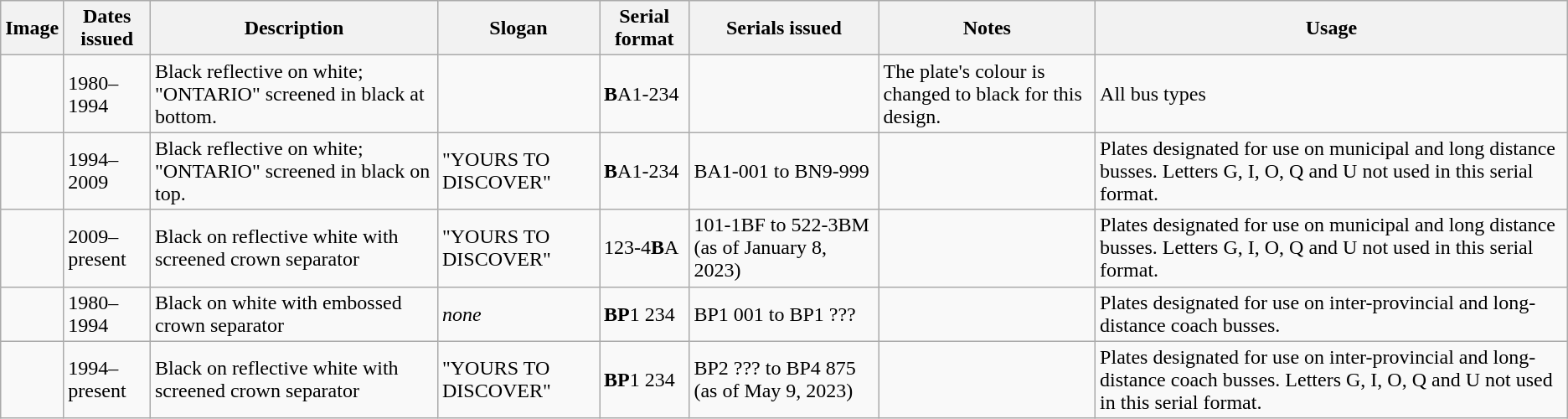<table class="wikitable">
<tr>
<th>Image</th>
<th>Dates issued</th>
<th>Description</th>
<th>Slogan</th>
<th>Serial format</th>
<th>Serials issued</th>
<th>Notes</th>
<th>Usage</th>
</tr>
<tr>
<td></td>
<td>1980–1994</td>
<td>Black reflective on white; "ONTARIO" screened in black at bottom.</td>
<td></td>
<td><strong>B</strong>A1-234</td>
<td></td>
<td>The plate's colour is changed to black for this design.</td>
<td>All bus types</td>
</tr>
<tr>
<td></td>
<td>1994–2009</td>
<td>Black reflective on white; "ONTARIO" screened in black on top.</td>
<td>"YOURS TO DISCOVER"</td>
<td><strong>B</strong>A1-234</td>
<td>BA1-001 to BN9-999</td>
<td></td>
<td>Plates designated for use on municipal and long distance busses. Letters G, I, O, Q and U not used in this serial format.</td>
</tr>
<tr>
<td></td>
<td>2009–present</td>
<td>Black on reflective white with screened crown separator</td>
<td>"YOURS TO DISCOVER"</td>
<td>123-4<strong>B</strong>A</td>
<td>101-1BF to 522-3BM (as of January 8, 2023)</td>
<td></td>
<td>Plates designated for use on municipal and long distance busses. Letters G, I, O, Q and U not used in this serial format.</td>
</tr>
<tr>
<td></td>
<td>1980–1994</td>
<td>Black on white with embossed crown separator</td>
<td><em>none</em></td>
<td><strong>BP</strong>1 234</td>
<td>BP1 001 to BP1 ???</td>
<td></td>
<td>Plates designated for use on inter-provincial and long-distance coach busses.</td>
</tr>
<tr>
<td></td>
<td>1994–present</td>
<td>Black on reflective white with screened crown separator</td>
<td>"YOURS TO DISCOVER"</td>
<td><strong>BP</strong>1 234</td>
<td>BP2 ??? to BP4 875 (as of May 9, 2023)</td>
<td></td>
<td>Plates designated for use on inter-provincial and long-distance coach busses. Letters G, I, O, Q and U not used in this serial format. </td>
</tr>
</table>
